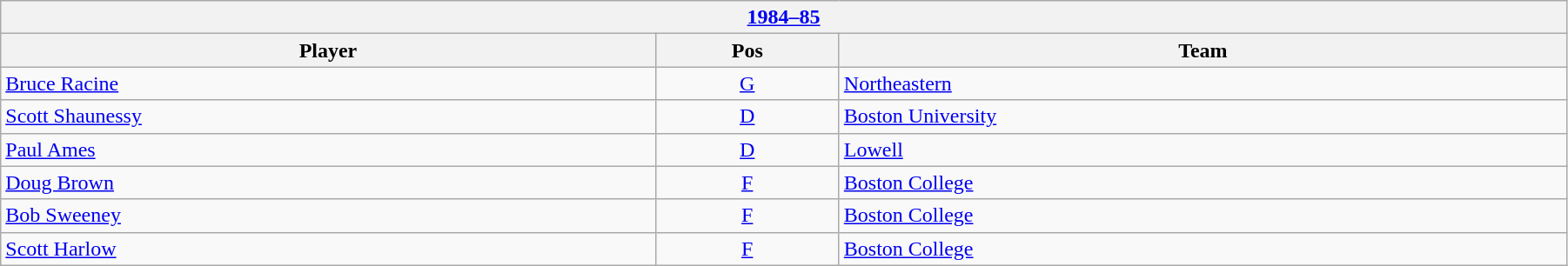<table class="wikitable" width=95%>
<tr>
<th colspan=3><a href='#'>1984–85</a></th>
</tr>
<tr>
<th>Player</th>
<th>Pos</th>
<th>Team</th>
</tr>
<tr>
<td><a href='#'>Bruce Racine</a></td>
<td align=center><a href='#'>G</a></td>
<td><a href='#'>Northeastern</a></td>
</tr>
<tr>
<td><a href='#'>Scott Shaunessy</a></td>
<td align=center><a href='#'>D</a></td>
<td><a href='#'>Boston University</a></td>
</tr>
<tr>
<td><a href='#'>Paul Ames</a></td>
<td align=center><a href='#'>D</a></td>
<td><a href='#'>Lowell</a></td>
</tr>
<tr>
<td><a href='#'>Doug Brown</a></td>
<td align=center><a href='#'>F</a></td>
<td><a href='#'>Boston College</a></td>
</tr>
<tr>
<td><a href='#'>Bob Sweeney</a></td>
<td align=center><a href='#'>F</a></td>
<td><a href='#'>Boston College</a></td>
</tr>
<tr>
<td><a href='#'>Scott Harlow</a></td>
<td align=center><a href='#'>F</a></td>
<td><a href='#'>Boston College</a></td>
</tr>
</table>
